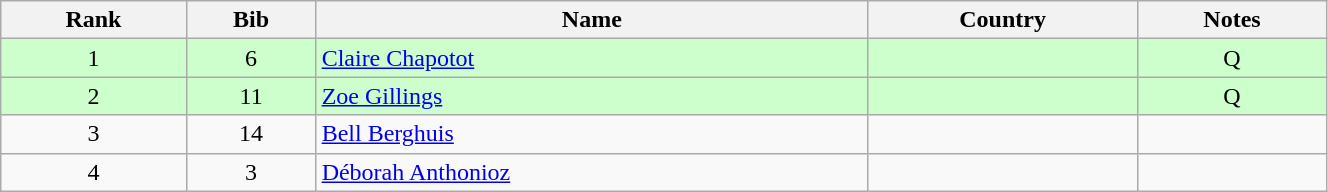<table class="wikitable" style="text-align:center;"  width=70%>
<tr>
<th>Rank</th>
<th>Bib</th>
<th>Name</th>
<th>Country</th>
<th>Notes</th>
</tr>
<tr bgcolor="#ccffcc">
<td>1</td>
<td>6</td>
<td align=left><a href='#'>Claire Chapotot</a></td>
<td align=left></td>
<td>Q</td>
</tr>
<tr bgcolor="#ccffcc">
<td>2</td>
<td>11</td>
<td align=left><a href='#'>Zoe Gillings</a></td>
<td align=left></td>
<td>Q</td>
</tr>
<tr>
<td>3</td>
<td>14</td>
<td align=left><a href='#'>Bell Berghuis</a></td>
<td align=left></td>
<td></td>
</tr>
<tr>
<td>4</td>
<td>3</td>
<td align=left><a href='#'>Déborah Anthonioz</a></td>
<td align=left></td>
<td></td>
</tr>
</table>
